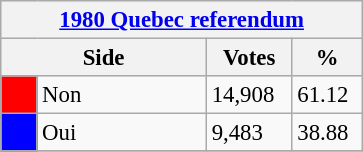<table class="wikitable" style="font-size: 95%; clear:both">
<tr style="background-color:#E9E9E9">
<th colspan=4><a href='#'>1980 Quebec referendum</a></th>
</tr>
<tr style="background-color:#E9E9E9">
<th colspan=2 style="width: 130px">Side</th>
<th style="width: 50px">Votes</th>
<th style="width: 40px">%</th>
</tr>
<tr>
<td bgcolor="red"></td>
<td>Non</td>
<td>14,908</td>
<td>61.12</td>
</tr>
<tr>
<td bgcolor="blue"></td>
<td>Oui</td>
<td>9,483</td>
<td>38.88</td>
</tr>
<tr>
</tr>
</table>
